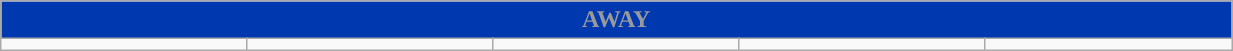<table class="wikitable collapsible collapsed" style="width:65%">
<tr>
<th colspan=7 ! style="color:#999999; background:#0038af">AWAY</th>
</tr>
<tr>
<td></td>
<td></td>
<td></td>
<td></td>
<td></td>
</tr>
</table>
